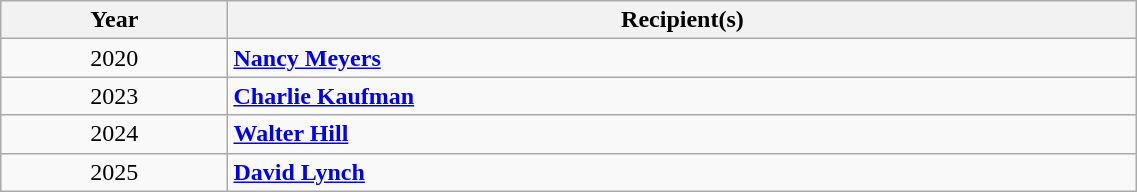<table class="wikitable" style="width: 60%;">
<tr>
<th width="20%">Year</th>
<th width="80%">Recipient(s)</th>
</tr>
<tr>
<td style="text-align:center;">2020</td>
<td><strong><a href='#'>Nancy Meyers</a></strong></td>
</tr>
<tr>
<td style="text-align:center;">2023</td>
<td><strong><a href='#'>Charlie Kaufman</a></strong></td>
</tr>
<tr>
<td style="text-align:center;">2024</td>
<td><strong><a href='#'>Walter Hill</a></strong></td>
</tr>
<tr>
<td style="text-align:center;">2025</td>
<td><strong><a href='#'>David Lynch</a></strong></td>
</tr>
</table>
